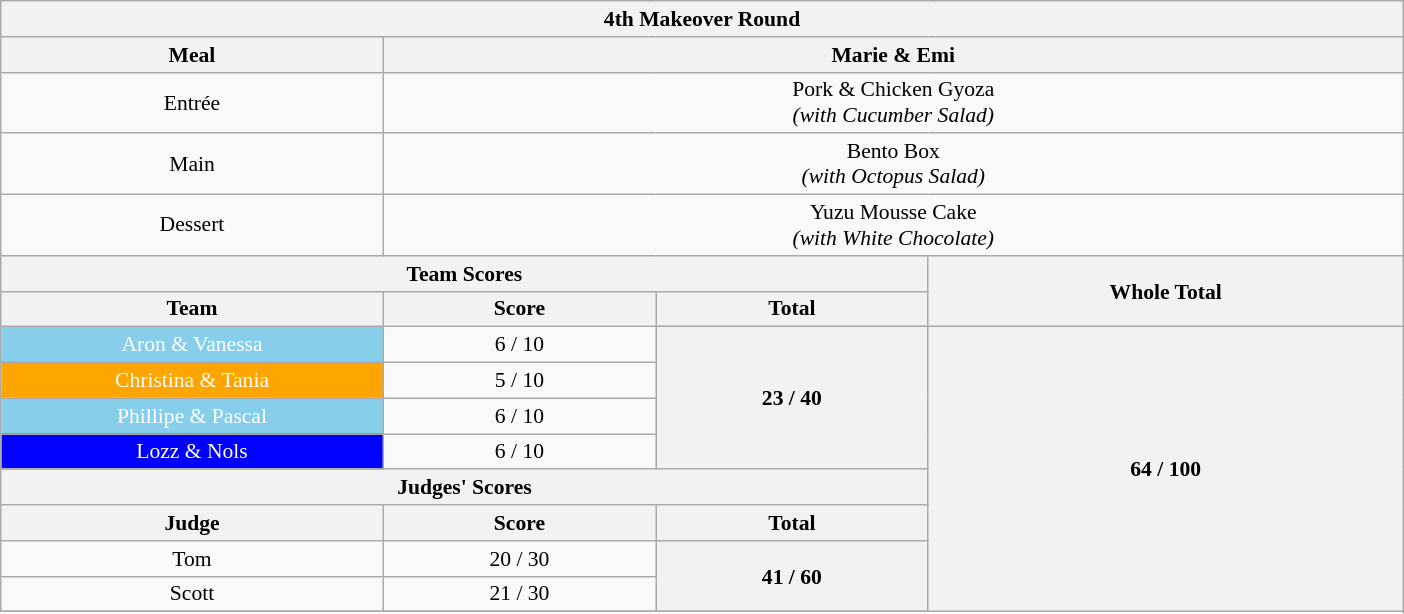<table class="wikitable plainrowheaders" style="text-align:center; font-size:90%; width:65em;">
<tr>
<th colspan="4" >4th Makeover Round</th>
</tr>
<tr>
<th style="width:15%;">Meal</th>
<th colspan="3" style="width:40%;">Marie & Emi</th>
</tr>
<tr>
<td>Entrée</td>
<td colspan="3">Pork & Chicken Gyoza<br><em>(with Cucumber Salad)</em></td>
</tr>
<tr>
<td>Main</td>
<td colspan="3">Bento Box<br><em>(with Octopus Salad)</em></td>
</tr>
<tr>
<td>Dessert</td>
<td colspan="3">Yuzu Mousse Cake<br><em>(with White Chocolate)</em></td>
</tr>
<tr>
<th colspan="3" >Team Scores</th>
<th rowspan="2">Whole Total</th>
</tr>
<tr>
<th>Team</th>
<th>Score</th>
<th>Total</th>
</tr>
<tr>
<td style="background:skyblue; color:white;">Aron & Vanessa</td>
<td>6 / 10</td>
<th rowspan="4">23 / 40</th>
<th rowspan="10">64 / 100</th>
</tr>
<tr>
<td style="background:orange; color:white;">Christina & Tania</td>
<td>5 / 10</td>
</tr>
<tr>
<td style="background:skyblue; color:white;">Phillipe & Pascal</td>
<td>6 / 10</td>
</tr>
<tr>
<td style="background:blue; color:white;">Lozz & Nols</td>
<td>6 / 10</td>
</tr>
<tr>
<th colspan="3" >Judges' Scores</th>
</tr>
<tr>
<th>Judge</th>
<th>Score</th>
<th>Total</th>
</tr>
<tr>
<td>Tom</td>
<td>20 / 30</td>
<th rowspan="2">41 / 60</th>
</tr>
<tr>
<td>Scott</td>
<td>21 / 30</td>
</tr>
<tr>
</tr>
</table>
